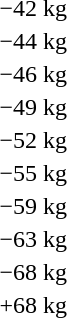<table>
<tr>
<td rowspan=2>−42 kg</td>
<td rowspan=2></td>
<td rowspan=2></td>
<td></td>
</tr>
<tr>
<td></td>
</tr>
<tr>
<td rowspan=2>−44 kg</td>
<td rowspan=2></td>
<td rowspan=2></td>
<td></td>
</tr>
<tr>
<td></td>
</tr>
<tr>
<td rowspan=2>−46 kg</td>
<td rowspan=2></td>
<td rowspan=2></td>
<td></td>
</tr>
<tr>
<td></td>
</tr>
<tr>
<td rowspan=2>−49 kg</td>
<td rowspan=2></td>
<td rowspan=2></td>
<td></td>
</tr>
<tr>
<td></td>
</tr>
<tr>
<td rowspan=2>−52 kg</td>
<td rowspan=2></td>
<td rowspan=2></td>
<td></td>
</tr>
<tr>
<td></td>
</tr>
<tr>
<td rowspan=2>−55 kg</td>
<td rowspan=2></td>
<td rowspan=2></td>
<td></td>
</tr>
<tr>
<td></td>
</tr>
<tr>
<td rowspan=2>−59 kg</td>
<td rowspan=2></td>
<td rowspan=2></td>
<td></td>
</tr>
<tr>
<td></td>
</tr>
<tr>
<td rowspan=2>−63 kg</td>
<td rowspan=2></td>
<td rowspan=2></td>
<td></td>
</tr>
<tr>
<td></td>
</tr>
<tr>
<td rowspan=2>−68 kg</td>
<td rowspan=2></td>
<td rowspan=2></td>
<td></td>
</tr>
<tr>
<td></td>
</tr>
<tr>
<td rowspan=2>+68 kg</td>
<td rowspan=2></td>
<td rowspan=2></td>
<td></td>
</tr>
<tr>
<td></td>
</tr>
</table>
